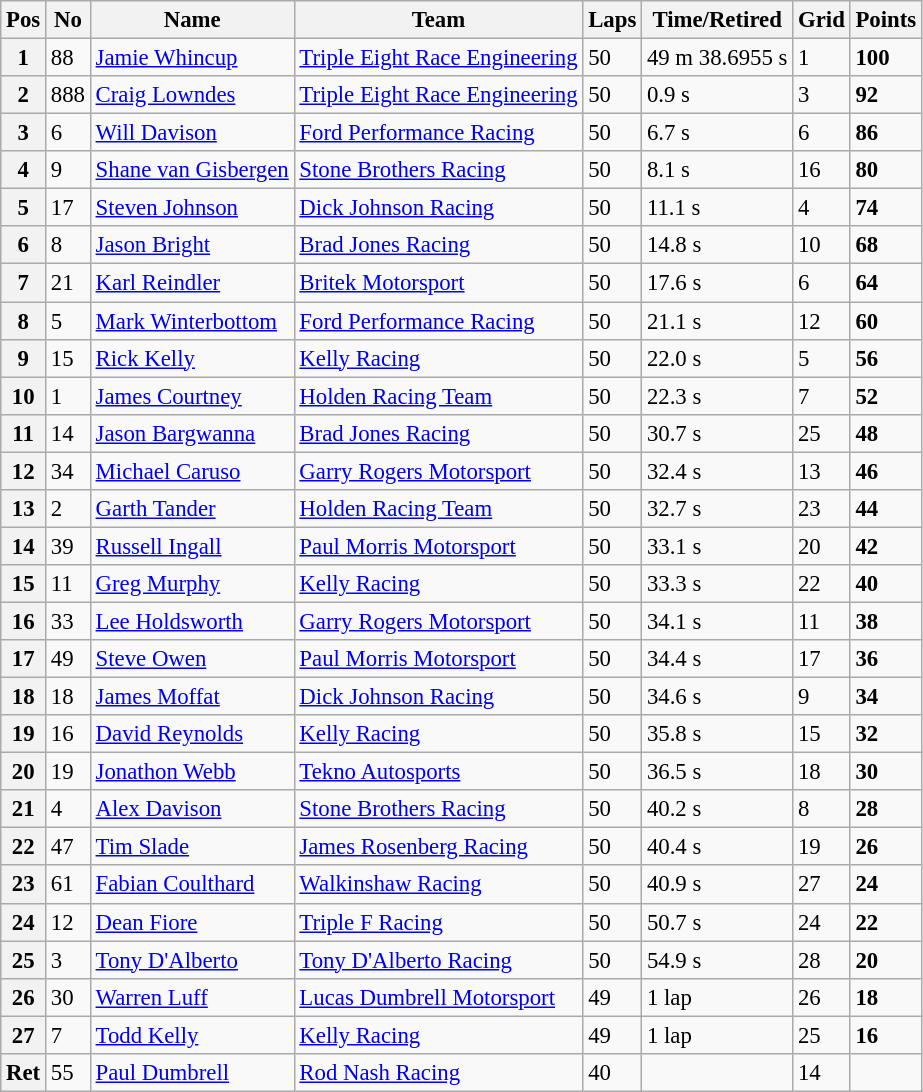<table class="wikitable" style="font-size: 95%;">
<tr>
<th>Pos</th>
<th>No</th>
<th>Name</th>
<th>Team</th>
<th>Laps</th>
<th>Time/Retired</th>
<th>Grid</th>
<th>Points</th>
</tr>
<tr>
<th>1</th>
<td>88</td>
<td><a href='#'>Jamie Whincup</a></td>
<td><a href='#'>Triple Eight Race Engineering</a></td>
<td>50</td>
<td>49 m 38.6955 s</td>
<td>1</td>
<td><strong>100</strong></td>
</tr>
<tr>
<th>2</th>
<td>888</td>
<td><a href='#'>Craig Lowndes</a></td>
<td><a href='#'>Triple Eight Race Engineering</a></td>
<td>50</td>
<td>0.9 s</td>
<td>3</td>
<td><strong>92</strong></td>
</tr>
<tr>
<th>3</th>
<td>6</td>
<td><a href='#'>Will Davison</a></td>
<td><a href='#'>Ford Performance Racing</a></td>
<td>50</td>
<td>6.7 s</td>
<td>6</td>
<td><strong>86</strong></td>
</tr>
<tr>
<th>4</th>
<td>9</td>
<td><a href='#'>Shane van Gisbergen</a></td>
<td><a href='#'>Stone Brothers Racing</a></td>
<td>50</td>
<td>8.1 s</td>
<td>16</td>
<td><strong>80</strong></td>
</tr>
<tr>
<th>5</th>
<td>17</td>
<td><a href='#'>Steven Johnson</a></td>
<td><a href='#'>Dick Johnson Racing</a></td>
<td>50</td>
<td>11.1 s</td>
<td>4</td>
<td><strong>74</strong></td>
</tr>
<tr>
<th>6</th>
<td>8</td>
<td><a href='#'>Jason Bright</a></td>
<td><a href='#'>Brad Jones Racing</a></td>
<td>50</td>
<td>14.8 s</td>
<td>10</td>
<td><strong>68</strong></td>
</tr>
<tr>
<th>7</th>
<td>21</td>
<td><a href='#'>Karl Reindler</a></td>
<td><a href='#'>Britek Motorsport</a></td>
<td>50</td>
<td>17.6 s</td>
<td>6</td>
<td><strong>64</strong></td>
</tr>
<tr>
<th>8</th>
<td>5</td>
<td><a href='#'>Mark Winterbottom</a></td>
<td><a href='#'>Ford Performance Racing</a></td>
<td>50</td>
<td>21.1 s</td>
<td>12</td>
<td><strong>60</strong></td>
</tr>
<tr>
<th>9</th>
<td>15</td>
<td><a href='#'>Rick Kelly</a></td>
<td><a href='#'>Kelly Racing</a></td>
<td>50</td>
<td>22.0 s</td>
<td>5</td>
<td><strong>56</strong></td>
</tr>
<tr>
<th>10</th>
<td>1</td>
<td><a href='#'>James Courtney</a></td>
<td><a href='#'>Holden Racing Team</a></td>
<td>50</td>
<td>22.3 s</td>
<td>7</td>
<td><strong>52</strong></td>
</tr>
<tr>
<th>11</th>
<td>14</td>
<td><a href='#'>Jason Bargwanna</a></td>
<td><a href='#'>Brad Jones Racing</a></td>
<td>50</td>
<td>30.7 s</td>
<td>25</td>
<td><strong>48</strong></td>
</tr>
<tr>
<th>12</th>
<td>34</td>
<td><a href='#'>Michael Caruso</a></td>
<td><a href='#'>Garry Rogers Motorsport</a></td>
<td>50</td>
<td>32.4 s</td>
<td>13</td>
<td><strong>46</strong></td>
</tr>
<tr>
<th>13</th>
<td>2</td>
<td><a href='#'>Garth Tander</a></td>
<td><a href='#'>Holden Racing Team</a></td>
<td>50</td>
<td>32.7 s</td>
<td>23</td>
<td><strong>44</strong></td>
</tr>
<tr>
<th>14</th>
<td>39</td>
<td><a href='#'>Russell Ingall</a></td>
<td><a href='#'>Paul Morris Motorsport</a></td>
<td>50</td>
<td>33.1 s</td>
<td>20</td>
<td><strong>42</strong></td>
</tr>
<tr>
<th>15</th>
<td>11</td>
<td><a href='#'>Greg Murphy</a></td>
<td><a href='#'>Kelly Racing</a></td>
<td>50</td>
<td>33.3 s</td>
<td>22</td>
<td><strong>40</strong></td>
</tr>
<tr>
<th>16</th>
<td>33</td>
<td><a href='#'>Lee Holdsworth</a></td>
<td><a href='#'>Garry Rogers Motorsport</a></td>
<td>50</td>
<td>34.1 s</td>
<td>11</td>
<td><strong>38</strong></td>
</tr>
<tr>
<th>17</th>
<td>49</td>
<td><a href='#'>Steve Owen</a></td>
<td><a href='#'>Paul Morris Motorsport</a></td>
<td>50</td>
<td>34.4 s</td>
<td>17</td>
<td><strong>36</strong></td>
</tr>
<tr>
<th>18</th>
<td>18</td>
<td><a href='#'>James Moffat</a></td>
<td><a href='#'>Dick Johnson Racing</a></td>
<td>50</td>
<td>34.6 s</td>
<td>9</td>
<td><strong>34</strong></td>
</tr>
<tr>
<th>19</th>
<td>16</td>
<td><a href='#'>David Reynolds</a></td>
<td><a href='#'>Kelly Racing</a></td>
<td>50</td>
<td>35.8 s</td>
<td>15</td>
<td><strong>32</strong></td>
</tr>
<tr>
<th>20</th>
<td>19</td>
<td><a href='#'>Jonathon Webb</a></td>
<td><a href='#'>Tekno Autosports</a></td>
<td>50</td>
<td>36.5 s</td>
<td>18</td>
<td><strong>30</strong></td>
</tr>
<tr>
<th>21</th>
<td>4</td>
<td><a href='#'>Alex Davison</a></td>
<td><a href='#'>Stone Brothers Racing</a></td>
<td>50</td>
<td>40.2 s</td>
<td>8</td>
<td><strong>28</strong></td>
</tr>
<tr>
<th>22</th>
<td>47</td>
<td><a href='#'>Tim Slade</a></td>
<td><a href='#'>James Rosenberg Racing</a></td>
<td>50</td>
<td>40.4 s</td>
<td>19</td>
<td><strong>26</strong></td>
</tr>
<tr>
<th>23</th>
<td>61</td>
<td><a href='#'>Fabian Coulthard</a></td>
<td><a href='#'>Walkinshaw Racing</a></td>
<td>50</td>
<td>40.9 s</td>
<td>27</td>
<td><strong>24</strong></td>
</tr>
<tr>
<th>24</th>
<td>12</td>
<td><a href='#'>Dean Fiore</a></td>
<td><a href='#'>Triple F Racing</a></td>
<td>50</td>
<td>50.7 s</td>
<td>24</td>
<td><strong>22</strong></td>
</tr>
<tr>
<th>25</th>
<td>3</td>
<td><a href='#'>Tony D'Alberto</a></td>
<td><a href='#'>Tony D'Alberto Racing</a></td>
<td>50</td>
<td>54.9 s</td>
<td>28</td>
<td><strong>20</strong></td>
</tr>
<tr>
<th>26</th>
<td>30</td>
<td><a href='#'>Warren Luff</a></td>
<td><a href='#'>Lucas Dumbrell Motorsport</a></td>
<td>49</td>
<td> 1 lap</td>
<td>26</td>
<td><strong>18</strong></td>
</tr>
<tr>
<th>27</th>
<td>7</td>
<td><a href='#'>Todd Kelly</a></td>
<td><a href='#'>Kelly Racing</a></td>
<td>49</td>
<td> 1 lap</td>
<td>25</td>
<td><strong>16</strong></td>
</tr>
<tr>
<th>Ret</th>
<td>55</td>
<td><a href='#'>Paul Dumbrell</a></td>
<td><a href='#'>Rod Nash Racing</a></td>
<td>40</td>
<td></td>
<td>14</td>
<td></td>
</tr>
</table>
